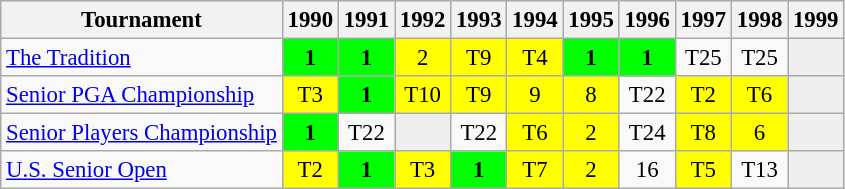<table class="wikitable" style="font-size:95%;">
<tr>
<th>Tournament</th>
<th>1990</th>
<th>1991</th>
<th>1992</th>
<th>1993</th>
<th>1994</th>
<th>1995</th>
<th>1996</th>
<th>1997</th>
<th>1998</th>
<th>1999</th>
</tr>
<tr>
<td><a href='#'>The Tradition</a></td>
<td align="center" style="background:lime;"><strong>1</strong></td>
<td align="center" style="background:lime;"><strong>1</strong></td>
<td align="center" style="background:yellow;">2</td>
<td align="center" style="background:yellow;">T9</td>
<td align="center" style="background:yellow;">T4</td>
<td align="center" style="background:lime;"><strong>1</strong></td>
<td align="center" style="background:lime;"><strong>1</strong></td>
<td align="center">T25</td>
<td align="center">T25</td>
<td style="background:#eeeeee;"></td>
</tr>
<tr>
<td><a href='#'>Senior PGA Championship</a></td>
<td align="center" style="background:yellow;">T3</td>
<td align="center" style="background:lime;"><strong>1</strong></td>
<td align="center" style="background:yellow;">T10</td>
<td align="center" style="background:yellow;">T9</td>
<td align="center" style="background:yellow;">9</td>
<td align="center" style="background:yellow;">8</td>
<td align="center">T22</td>
<td align="center" style="background:yellow;">T2</td>
<td align="center" style="background:yellow;">T6</td>
<td style="background:#eeeeee;"></td>
</tr>
<tr>
<td><a href='#'>Senior Players Championship</a></td>
<td align="center" style="background:lime;"><strong>1</strong></td>
<td align="center">T22</td>
<td style="background:#eeeeee;"></td>
<td align="center">T22</td>
<td align="center" style="background:yellow;">T6</td>
<td align="center" style="background:yellow;">2</td>
<td align="center">T24</td>
<td align="center" style="background:yellow;">T8</td>
<td align="center" style="background:yellow;">6</td>
<td style="background:#eeeeee;"></td>
</tr>
<tr>
<td><a href='#'>U.S. Senior Open</a></td>
<td align="center" style="background:yellow;">T2</td>
<td align="center" style="background:lime;"><strong>1</strong></td>
<td align="center" style="background:yellow;">T3</td>
<td align="center" style="background:lime;"><strong>1</strong></td>
<td align="center" style="background:yellow;">T7</td>
<td align="center" style="background:yellow;">2</td>
<td align="center">16</td>
<td align="center" style="background:yellow;">T5</td>
<td align="center">T13</td>
<td style="background:#eeeeee;"></td>
</tr>
</table>
